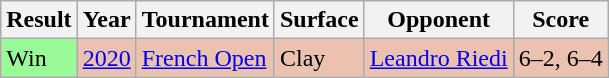<table class="wikitable">
<tr>
<th>Result</th>
<th>Year</th>
<th>Tournament</th>
<th>Surface</th>
<th>Opponent</th>
<th class="unsortable">Score</th>
</tr>
<tr style="background:#ebc2af;">
<td bgcolor=98fb98>Win</td>
<td><a href='#'>2020</a></td>
<td><a href='#'>French Open</a></td>
<td>Clay</td>
<td> <a href='#'>Leandro Riedi</a></td>
<td>6–2, 6–4</td>
</tr>
</table>
